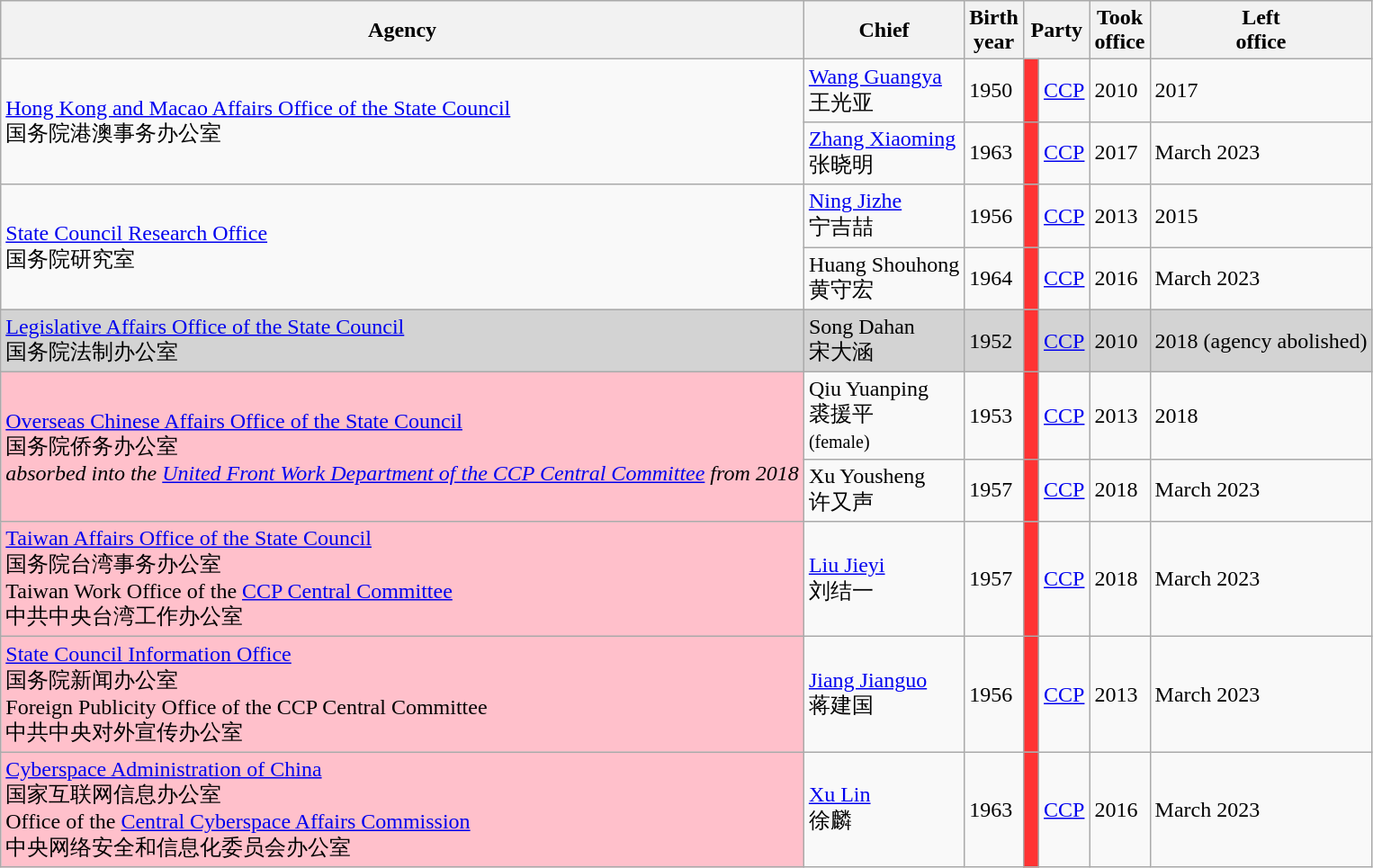<table class="wikitable sortable">
<tr>
<th>Agency</th>
<th>Chief</th>
<th>Birth<br>year</th>
<th colspan=2>Party</th>
<th>Took<br>office</th>
<th>Left<br>office</th>
</tr>
<tr>
<td rowspan=2><a href='#'>Hong Kong and Macao Affairs Office of the State Council</a><br>国务院港澳事务办公室</td>
<td><a href='#'>Wang Guangya</a><br>王光亚</td>
<td>1950</td>
<td style="background:#FF3333;"> </td>
<td><a href='#'>CCP</a></td>
<td>2010</td>
<td>2017</td>
</tr>
<tr>
<td><a href='#'>Zhang Xiaoming</a><br>张晓明</td>
<td>1963</td>
<td style="background:#FF3333;"> </td>
<td><a href='#'>CCP</a></td>
<td>2017</td>
<td>March 2023</td>
</tr>
<tr>
<td rowspan=2><a href='#'>State Council Research Office</a><br>国务院研究室</td>
<td><a href='#'>Ning Jizhe</a><br>宁吉喆</td>
<td>1956</td>
<td style="background:#FF3333;"> </td>
<td><a href='#'>CCP</a></td>
<td>2013</td>
<td>2015</td>
</tr>
<tr>
<td>Huang Shouhong<br>黄守宏</td>
<td>1964</td>
<td style="background:#FF3333;"> </td>
<td><a href='#'>CCP</a></td>
<td>2016</td>
<td>March 2023</td>
</tr>
<tr bgcolor=lightgray>
<td><a href='#'>Legislative Affairs Office of the State Council</a><br>国务院法制办公室</td>
<td>Song Dahan<br>宋大涵</td>
<td>1952</td>
<td style="background:#FF3333;"> </td>
<td><a href='#'>CCP</a></td>
<td>2010</td>
<td>2018 (agency abolished)</td>
</tr>
<tr>
<td bgcolor=pink rowspan=2><a href='#'>Overseas Chinese Affairs Office of the State Council</a><br>国务院侨务办公室<br><em>absorbed into the <a href='#'>United Front Work Department of the CCP Central Committee</a> from 2018</em></td>
<td>Qiu Yuanping<br>裘援平<br><small>(female)</small></td>
<td>1953</td>
<td style="background:#FF3333;"> </td>
<td><a href='#'>CCP</a></td>
<td>2013</td>
<td>2018</td>
</tr>
<tr>
<td>Xu Yousheng<br>许又声</td>
<td>1957</td>
<td style="background:#FF3333;"> </td>
<td><a href='#'>CCP</a></td>
<td>2018</td>
<td>March 2023</td>
</tr>
<tr>
<td bgcolor=pink><a href='#'>Taiwan Affairs Office of the State Council</a><br>国务院台湾事务办公室<br>Taiwan Work Office of the <a href='#'>CCP Central Committee</a><br>中共中央台湾工作办公室</td>
<td><a href='#'>Liu Jieyi</a><br>刘结一</td>
<td>1957</td>
<td style="background:#FF3333;"> </td>
<td><a href='#'>CCP</a></td>
<td>2018</td>
<td>March 2023</td>
</tr>
<tr>
<td bgcolor=pink><a href='#'>State Council Information Office</a><br>国务院新闻办公室<br>Foreign Publicity Office of the CCP Central Committee<br>中共中央对外宣传办公室</td>
<td><a href='#'>Jiang Jianguo</a><br>蒋建国</td>
<td>1956</td>
<td style="background:#FF3333;"> </td>
<td><a href='#'>CCP</a></td>
<td>2013</td>
<td>March 2023</td>
</tr>
<tr>
<td bgcolor=pink><a href='#'>Cyberspace Administration of China</a><br>国家互联网信息办公室<br>Office of the <a href='#'>Central Cyberspace Affairs Commission</a><br>中央网络安全和信息化委员会办公室</td>
<td><a href='#'>Xu Lin</a><br>徐麟</td>
<td>1963</td>
<td style="background:#FF3333;"> </td>
<td><a href='#'>CCP</a></td>
<td>2016</td>
<td>March 2023</td>
</tr>
</table>
